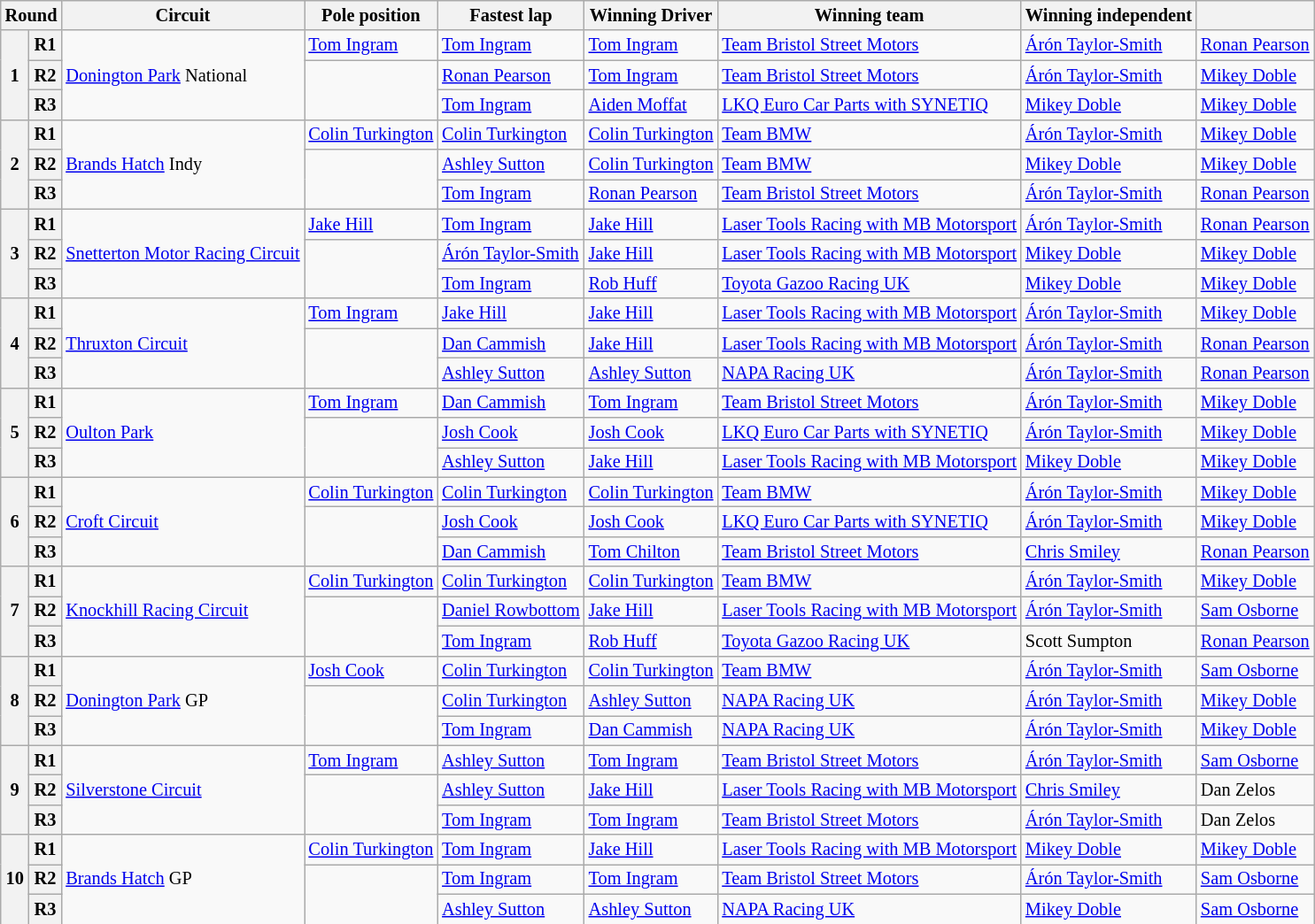<table class="wikitable" style="font-size: 85%">
<tr>
<th colspan=2>Round</th>
<th>Circuit</th>
<th nowrap>Pole position</th>
<th nowrap>Fastest lap</th>
<th nowrap>Winning Driver</th>
<th nowrap>Winning team</th>
<th nowrap>Winning independent</th>
<th nowrap></th>
</tr>
<tr>
<th rowspan=3>1</th>
<th>R1</th>
<td rowspan=3 nowrap><a href='#'>Donington Park</a> National</td>
<td> <a href='#'>Tom Ingram</a></td>
<td> <a href='#'>Tom Ingram</a></td>
<td> <a href='#'>Tom Ingram</a></td>
<td> <a href='#'>Team Bristol Street Motors</a></td>
<td> <a href='#'>Árón Taylor-Smith</a></td>
<td> <a href='#'>Ronan Pearson</a></td>
</tr>
<tr>
<th>R2</th>
<td rowspan="2"></td>
<td> <a href='#'>Ronan Pearson</a></td>
<td> <a href='#'>Tom Ingram</a></td>
<td> <a href='#'>Team Bristol Street Motors</a></td>
<td> <a href='#'>Árón Taylor-Smith</a></td>
<td> <a href='#'>Mikey Doble</a></td>
</tr>
<tr>
<th>R3</th>
<td> <a href='#'>Tom Ingram</a></td>
<td> <a href='#'>Aiden Moffat</a></td>
<td> <a href='#'>LKQ Euro Car Parts with SYNETIQ</a></td>
<td> <a href='#'>Mikey Doble</a></td>
<td> <a href='#'>Mikey Doble</a></td>
</tr>
<tr>
<th rowspan=3>2</th>
<th>R1</th>
<td rowspan=3 nowrap><a href='#'>Brands Hatch</a> Indy</td>
<td> <a href='#'>Colin Turkington</a></td>
<td> <a href='#'>Colin Turkington</a></td>
<td> <a href='#'>Colin Turkington</a></td>
<td> <a href='#'>Team BMW</a></td>
<td> <a href='#'>Árón Taylor-Smith</a></td>
<td> <a href='#'>Mikey Doble</a></td>
</tr>
<tr>
<th>R2</th>
<td rowspan=2></td>
<td> <a href='#'>Ashley Sutton</a></td>
<td> <a href='#'>Colin Turkington</a></td>
<td> <a href='#'>Team BMW</a></td>
<td> <a href='#'>Mikey Doble</a></td>
<td> <a href='#'>Mikey Doble</a></td>
</tr>
<tr>
<th>R3</th>
<td> <a href='#'>Tom Ingram</a></td>
<td> <a href='#'>Ronan Pearson</a></td>
<td> <a href='#'>Team Bristol Street Motors</a></td>
<td> <a href='#'>Árón Taylor-Smith</a></td>
<td> <a href='#'>Ronan Pearson</a></td>
</tr>
<tr>
<th rowspan=3>3</th>
<th>R1</th>
<td rowspan=3 nowrap><a href='#'>Snetterton Motor Racing Circuit</a></td>
<td> <a href='#'>Jake Hill</a></td>
<td> <a href='#'>Tom Ingram</a></td>
<td> <a href='#'>Jake Hill</a></td>
<td> <a href='#'>Laser Tools Racing with MB Motorsport</a></td>
<td> <a href='#'>Árón Taylor-Smith</a></td>
<td> <a href='#'>Ronan Pearson</a></td>
</tr>
<tr>
<th>R2</th>
<td rowspan=2></td>
<td nowrap> <a href='#'>Árón Taylor-Smith</a></td>
<td> <a href='#'>Jake Hill</a></td>
<td nowrap> <a href='#'>Laser Tools Racing with MB Motorsport</a></td>
<td nowrap> <a href='#'>Mikey Doble</a></td>
<td nowrap> <a href='#'>Mikey Doble</a></td>
</tr>
<tr>
<th>R3</th>
<td nowrap> <a href='#'>Tom Ingram</a></td>
<td nowrap> <a href='#'>Rob Huff</a></td>
<td nowrap> <a href='#'>Toyota Gazoo Racing UK</a></td>
<td nowrap> <a href='#'>Mikey Doble</a></td>
<td nowrap> <a href='#'>Mikey Doble</a></td>
</tr>
<tr>
<th rowspan=3>4</th>
<th>R1</th>
<td rowspan=3 nowrap><a href='#'>Thruxton Circuit</a></td>
<td nowrap> <a href='#'>Tom Ingram</a></td>
<td nowrap> <a href='#'>Jake Hill</a></td>
<td nowrap> <a href='#'>Jake Hill</a></td>
<td nowrap> <a href='#'>Laser Tools Racing with MB Motorsport</a></td>
<td nowrap> <a href='#'>Árón Taylor-Smith</a></td>
<td nowrap> <a href='#'>Mikey Doble</a></td>
</tr>
<tr>
<th>R2</th>
<td rowspan=2></td>
<td nowrap> <a href='#'>Dan Cammish</a></td>
<td nowrap> <a href='#'>Jake Hill</a></td>
<td nowrap> <a href='#'>Laser Tools Racing with MB Motorsport</a></td>
<td nowrap> <a href='#'>Árón Taylor-Smith</a></td>
<td nowrap> <a href='#'>Ronan Pearson</a></td>
</tr>
<tr>
<th>R3</th>
<td nowrap> <a href='#'>Ashley Sutton</a></td>
<td nowrap> <a href='#'>Ashley Sutton</a></td>
<td nowrap> <a href='#'>NAPA Racing UK</a></td>
<td nowrap> <a href='#'>Árón Taylor-Smith</a></td>
<td nowrap> <a href='#'>Ronan Pearson</a></td>
</tr>
<tr>
<th rowspan=3>5</th>
<th>R1</th>
<td rowspan=3 nowrap><a href='#'>Oulton Park</a></td>
<td nowrap> <a href='#'>Tom Ingram</a></td>
<td nowrap> <a href='#'>Dan Cammish</a></td>
<td nowrap> <a href='#'>Tom Ingram</a></td>
<td nowrap> <a href='#'>Team Bristol Street Motors</a></td>
<td nowrap> <a href='#'>Árón Taylor-Smith</a></td>
<td nowrap> <a href='#'>Mikey Doble</a></td>
</tr>
<tr>
<th>R2</th>
<td rowspan=2></td>
<td nowrap> <a href='#'>Josh Cook</a></td>
<td nowrap> <a href='#'>Josh Cook</a></td>
<td nowrap> <a href='#'>LKQ Euro Car Parts with SYNETIQ</a></td>
<td nowrap> <a href='#'>Árón Taylor-Smith</a></td>
<td nowrap> <a href='#'>Mikey Doble</a></td>
</tr>
<tr>
<th>R3</th>
<td nowrap> <a href='#'>Ashley Sutton</a></td>
<td nowrap> <a href='#'>Jake Hill</a></td>
<td nowrap> <a href='#'>Laser Tools Racing with MB Motorsport</a></td>
<td nowrap> <a href='#'>Mikey Doble</a></td>
<td nowrap> <a href='#'>Mikey Doble</a></td>
</tr>
<tr>
<th rowspan=3>6</th>
<th>R1</th>
<td rowspan=3 nowrap><a href='#'>Croft Circuit</a></td>
<td nowrap> <a href='#'>Colin Turkington</a></td>
<td nowrap> <a href='#'>Colin Turkington</a></td>
<td nowrap> <a href='#'>Colin Turkington</a></td>
<td nowrap> <a href='#'>Team BMW</a></td>
<td nowrap> <a href='#'>Árón Taylor-Smith</a></td>
<td nowrap> <a href='#'>Mikey Doble</a></td>
</tr>
<tr>
<th>R2</th>
<td rowspan=2></td>
<td nowrap> <a href='#'>Josh Cook</a></td>
<td nowrap> <a href='#'>Josh Cook</a></td>
<td nowrap> <a href='#'>LKQ Euro Car Parts with SYNETIQ</a></td>
<td nowrap> <a href='#'>Árón Taylor-Smith</a></td>
<td nowrap> <a href='#'>Mikey Doble</a></td>
</tr>
<tr>
<th>R3</th>
<td nowrap> <a href='#'>Dan Cammish</a></td>
<td nowrap> <a href='#'>Tom Chilton</a></td>
<td nowrap> <a href='#'>Team Bristol Street Motors</a></td>
<td nowrap> <a href='#'>Chris Smiley</a></td>
<td nowrap> <a href='#'>Ronan Pearson</a></td>
</tr>
<tr>
<th rowspan=3>7</th>
<th>R1</th>
<td rowspan=3 nowrap><a href='#'>Knockhill Racing Circuit</a></td>
<td nowrap> <a href='#'>Colin Turkington</a></td>
<td nowrap> <a href='#'>Colin Turkington</a></td>
<td nowrap> <a href='#'>Colin Turkington</a></td>
<td nowrap> <a href='#'>Team BMW</a></td>
<td nowrap> <a href='#'>Árón Taylor-Smith</a></td>
<td nowrap> <a href='#'>Mikey Doble</a></td>
</tr>
<tr>
<th>R2</th>
<td rowspan=2></td>
<td nowrap> <a href='#'>Daniel Rowbottom</a></td>
<td nowrap> <a href='#'>Jake Hill</a></td>
<td nowrap> <a href='#'>Laser Tools Racing with MB Motorsport</a></td>
<td nowrap> <a href='#'>Árón Taylor-Smith</a></td>
<td nowrap> <a href='#'>Sam Osborne</a></td>
</tr>
<tr>
<th>R3</th>
<td nowrap> <a href='#'>Tom Ingram</a></td>
<td nowrap> <a href='#'>Rob Huff</a></td>
<td nowrap> <a href='#'>Toyota Gazoo Racing UK</a></td>
<td nowrap> Scott Sumpton</td>
<td nowrap> <a href='#'>Ronan Pearson</a></td>
</tr>
<tr>
<th rowspan=3>8</th>
<th>R1</th>
<td rowspan=3 nowrap><a href='#'>Donington Park</a> GP</td>
<td> <a href='#'>Josh Cook</a></td>
<td> <a href='#'>Colin Turkington</a></td>
<td> <a href='#'>Colin Turkington</a></td>
<td> <a href='#'>Team BMW</a></td>
<td nowrap> <a href='#'>Árón Taylor-Smith</a></td>
<td> <a href='#'>Sam Osborne</a></td>
</tr>
<tr>
<th>R2</th>
<td rowspan=2></td>
<td> <a href='#'>Colin Turkington</a></td>
<td> <a href='#'>Ashley Sutton</a></td>
<td> <a href='#'>NAPA Racing UK</a></td>
<td> <a href='#'>Árón Taylor-Smith</a></td>
<td> <a href='#'>Mikey Doble</a></td>
</tr>
<tr>
<th>R3</th>
<td> <a href='#'>Tom Ingram</a></td>
<td> <a href='#'>Dan Cammish</a></td>
<td> <a href='#'>NAPA Racing UK</a></td>
<td> <a href='#'>Árón Taylor-Smith</a></td>
<td> <a href='#'>Mikey Doble</a></td>
</tr>
<tr>
<th rowspan=3>9</th>
<th>R1</th>
<td rowspan=3 nowrap><a href='#'>Silverstone Circuit</a></td>
<td> <a href='#'>Tom Ingram</a></td>
<td> <a href='#'>Ashley Sutton</a></td>
<td> <a href='#'>Tom Ingram</a></td>
<td> <a href='#'>Team Bristol Street Motors</a></td>
<td> <a href='#'>Árón Taylor-Smith</a></td>
<td> <a href='#'>Sam Osborne</a></td>
</tr>
<tr>
<th>R2</th>
<td rowspan=2></td>
<td> <a href='#'>Ashley Sutton</a></td>
<td> <a href='#'>Jake Hill</a></td>
<td> <a href='#'>Laser Tools Racing with MB Motorsport</a></td>
<td> <a href='#'>Chris Smiley</a></td>
<td> Dan Zelos</td>
</tr>
<tr>
<th>R3</th>
<td> <a href='#'>Tom Ingram</a></td>
<td> <a href='#'>Tom Ingram</a></td>
<td> <a href='#'>Team Bristol Street Motors</a></td>
<td> <a href='#'>Árón Taylor-Smith</a></td>
<td> Dan Zelos</td>
</tr>
<tr>
<th rowspan=3>10</th>
<th>R1</th>
<td rowspan=3 nowrap><a href='#'>Brands Hatch</a> GP</td>
<td> <a href='#'>Colin Turkington</a></td>
<td> <a href='#'>Tom Ingram</a></td>
<td> <a href='#'>Jake Hill</a></td>
<td> <a href='#'>Laser Tools Racing with MB Motorsport</a></td>
<td> <a href='#'>Mikey Doble</a></td>
<td> <a href='#'>Mikey Doble</a></td>
</tr>
<tr>
<th>R2</th>
<td rowspan=2></td>
<td> <a href='#'>Tom Ingram</a></td>
<td> <a href='#'>Tom Ingram</a></td>
<td> <a href='#'>Team Bristol Street Motors</a></td>
<td> <a href='#'>Árón Taylor-Smith</a></td>
<td> <a href='#'>Sam Osborne</a></td>
</tr>
<tr>
<th>R3</th>
<td> <a href='#'>Ashley Sutton</a></td>
<td> <a href='#'>Ashley Sutton</a></td>
<td> <a href='#'>NAPA Racing UK</a></td>
<td> <a href='#'>Mikey Doble</a></td>
<td> <a href='#'>Sam Osborne</a></td>
</tr>
<tr>
</tr>
</table>
